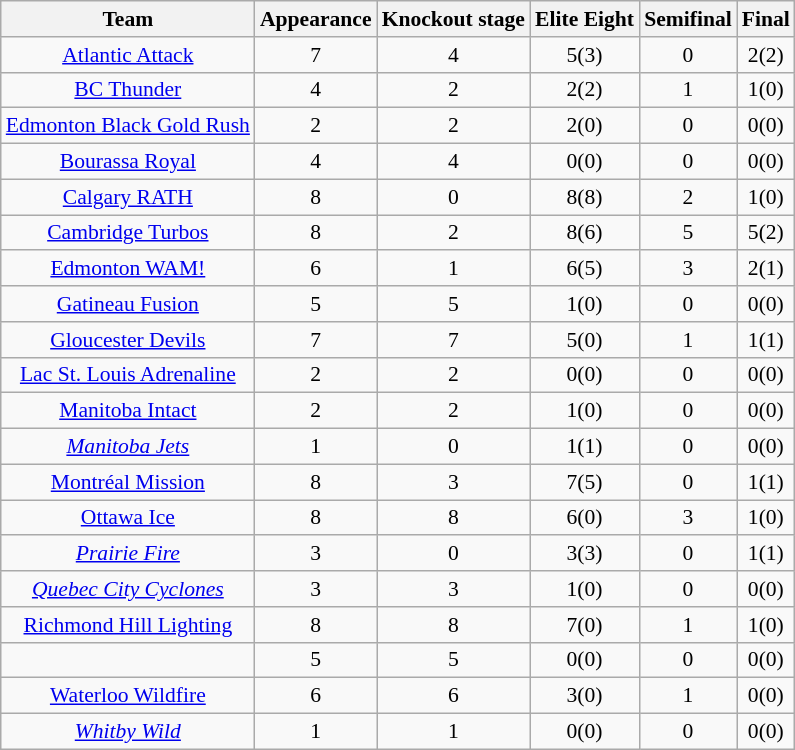<table class="wikitable sortable" style="text-align:center; font-size:90%">
<tr>
<th>Team</th>
<th>Appearance</th>
<th>Knockout stage</th>
<th>Elite Eight</th>
<th>Semifinal</th>
<th>Final</th>
</tr>
<tr>
<td style="text-align:center;"><a href='#'>Atlantic Attack</a></td>
<td>7</td>
<td style="text-align:center;">4</td>
<td style="text-align:center;">5(3)</td>
<td style="text-align:center;">0</td>
<td style="text-align:center;">2(2)</td>
</tr>
<tr>
<td style="text-align:center;"><a href='#'>BC Thunder</a></td>
<td>4</td>
<td style="text-align:center;">2</td>
<td style="text-align:center;">2(2)</td>
<td style="text-align:center;">1</td>
<td style="text-align:center;">1(0)</td>
</tr>
<tr>
<td style="text-align:center;"><a href='#'>Edmonton Black Gold Rush</a></td>
<td>2</td>
<td style="text-align:center;">2</td>
<td style="text-align:center;">2(0)</td>
<td style="text-align:center;">0</td>
<td style="text-align:center;">0(0)</td>
</tr>
<tr>
<td style="text-align:center;"><a href='#'>Bourassa Royal</a></td>
<td>4</td>
<td style="text-align:center;">4</td>
<td style="text-align:center;">0(0)</td>
<td style="text-align:center;">0</td>
<td style="text-align:center;">0(0)</td>
</tr>
<tr>
<td style="text-align:center;"><a href='#'>Calgary RATH</a></td>
<td>8</td>
<td style="text-align:center;">0</td>
<td style="text-align:center;">8(8)</td>
<td style="text-align:center;">2</td>
<td style="text-align:center;">1(0)</td>
</tr>
<tr>
<td style="text-align:center;"><a href='#'>Cambridge Turbos</a></td>
<td>8</td>
<td style="text-align:center;">2</td>
<td style="text-align:center;">8(6)</td>
<td style="text-align:center;">5</td>
<td style="text-align:center;">5(2)</td>
</tr>
<tr>
<td style="text-align:center;"><a href='#'>Edmonton WAM!</a></td>
<td>6</td>
<td style="text-align:center;">1</td>
<td style="text-align:center;">6(5)</td>
<td style="text-align:center;">3</td>
<td style="text-align:center;">2(1)</td>
</tr>
<tr>
<td style="text-align:center;"><a href='#'>Gatineau Fusion</a></td>
<td>5</td>
<td style="text-align:center;">5</td>
<td style="text-align:center;">1(0)</td>
<td style="text-align:center;">0</td>
<td style="text-align:center;">0(0)</td>
</tr>
<tr>
<td style="text-align:center;"><a href='#'>Gloucester Devils</a></td>
<td>7</td>
<td style="text-align:center;">7</td>
<td style="text-align:center;">5(0)</td>
<td style="text-align:center;">1</td>
<td style="text-align:center;">1(1)</td>
</tr>
<tr>
<td style="text-align:center;"><a href='#'>Lac St. Louis Adrenaline</a></td>
<td>2</td>
<td style="text-align:center;">2</td>
<td style="text-align:center;">0(0)</td>
<td style="text-align:center;">0</td>
<td style="text-align:center;">0(0)</td>
</tr>
<tr>
<td style="text-align:center;"><a href='#'>Manitoba Intact</a></td>
<td>2</td>
<td style="text-align:center;">2</td>
<td style="text-align:center;">1(0)</td>
<td style="text-align:center;">0</td>
<td style="text-align:center;">0(0)</td>
</tr>
<tr>
<td style="text-align:center;"><em><a href='#'>Manitoba Jets</a></em></td>
<td>1</td>
<td style="text-align:center;">0</td>
<td style="text-align:center;">1(1)</td>
<td style="text-align:center;">0</td>
<td style="text-align:center;">0(0)</td>
</tr>
<tr>
<td style="text-align:center;"><a href='#'>Montréal Mission</a></td>
<td>8</td>
<td style="text-align:center;">3</td>
<td style="text-align:center;">7(5)</td>
<td style="text-align:center;">0</td>
<td style="text-align:center;">1(1)</td>
</tr>
<tr>
<td style="text-align:center;"><a href='#'>Ottawa Ice</a></td>
<td>8</td>
<td style="text-align:center;">8</td>
<td style="text-align:center;">6(0)</td>
<td style="text-align:center;">3</td>
<td style="text-align:center;">1(0)</td>
</tr>
<tr>
<td style="text-align:center;"><em><a href='#'>Prairie Fire</a></em></td>
<td>3</td>
<td style="text-align:center;">0</td>
<td style="text-align:center;">3(3)</td>
<td style="text-align:center;">0</td>
<td style="text-align:center;">1(1)</td>
</tr>
<tr>
<td style="text-align:center;"><em><a href='#'>Quebec City Cyclones</a></em></td>
<td>3</td>
<td style="text-align:center;">3</td>
<td style="text-align:center;">1(0)</td>
<td style="text-align:center;">0</td>
<td style="text-align:center;">0(0)</td>
</tr>
<tr>
<td style="text-align:center;"><a href='#'>Richmond Hill Lighting</a></td>
<td>8</td>
<td style="text-align:center;">8</td>
<td style="text-align:center;">7(0)</td>
<td style="text-align:center;">1</td>
<td style="text-align:center;">1(0)</td>
</tr>
<tr>
<td style="text-align:center;"></td>
<td>5</td>
<td style="text-align:center;">5</td>
<td style="text-align:center;">0(0)</td>
<td style="text-align:center;">0</td>
<td style="text-align:center;">0(0)</td>
</tr>
<tr>
<td style="text-align:center;"><a href='#'>Waterloo Wildfire</a></td>
<td>6</td>
<td style="text-align:center;">6</td>
<td style="text-align:center;">3(0)</td>
<td style="text-align:center;">1</td>
<td style="text-align:center;">0(0)</td>
</tr>
<tr>
<td style="text-align:center;"><em><a href='#'>Whitby Wild</a></em></td>
<td>1</td>
<td style="text-align:center;">1</td>
<td style="text-align:center;">0(0)</td>
<td style="text-align:center;">0</td>
<td style="text-align:center;">0(0)</td>
</tr>
</table>
